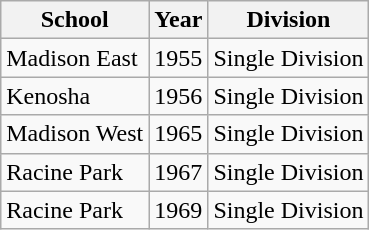<table class="wikitable">
<tr>
<th>School</th>
<th>Year</th>
<th>Division</th>
</tr>
<tr>
<td>Madison East</td>
<td>1955</td>
<td>Single Division</td>
</tr>
<tr>
<td>Kenosha</td>
<td>1956</td>
<td>Single Division</td>
</tr>
<tr>
<td>Madison West</td>
<td>1965</td>
<td>Single Division</td>
</tr>
<tr>
<td>Racine Park</td>
<td>1967</td>
<td>Single Division</td>
</tr>
<tr>
<td>Racine Park</td>
<td>1969</td>
<td>Single Division</td>
</tr>
</table>
